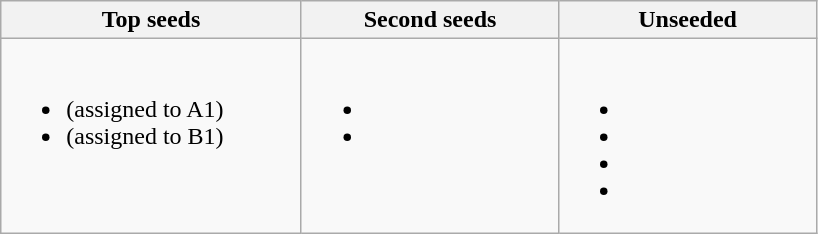<table class="wikitable">
<tr>
<th width=28%>Top seeds</th>
<th width=24%>Second seeds</th>
<th width=24%>Unseeded</th>
</tr>
<tr style="vertical-align: top;">
<td><br><ul><li> (assigned to A1)</li><li> (assigned to B1)</li></ul></td>
<td><br><ul><li></li><li></li></ul></td>
<td><br><ul><li></li><li></li><li></li><li></li></ul></td>
</tr>
</table>
